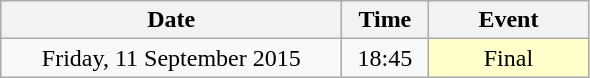<table class = "wikitable" style="text-align:center;">
<tr>
<th width=220>Date</th>
<th width=50>Time</th>
<th width=100>Event</th>
</tr>
<tr>
<td>Friday, 11 September 2015</td>
<td>18:45</td>
<td bgcolor=ffffcc>Final</td>
</tr>
</table>
